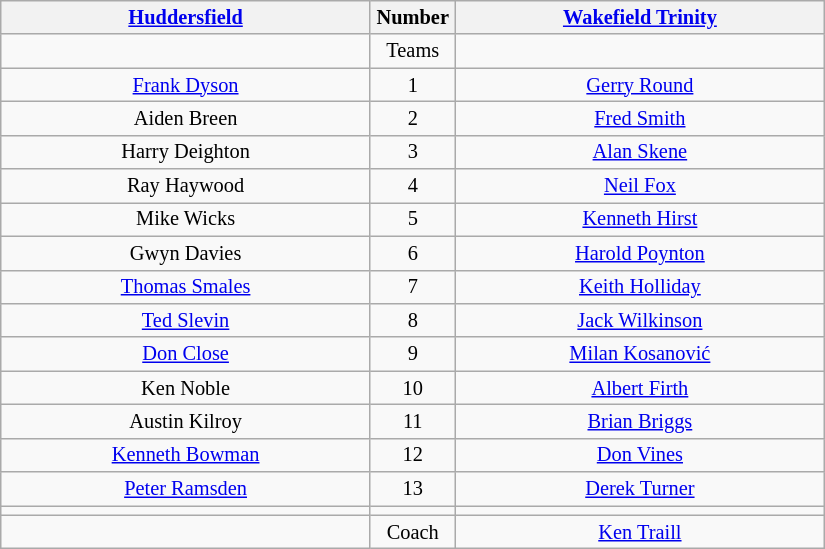<table class="wikitable" style="text-align:center; font-size: 85%">
<tr>
<th width=240 abbr=winner><a href='#'>Huddersfield</a></th>
<th width=50 abbr="Number">Number</th>
<th width=240 abbr=runner-up><a href='#'>Wakefield Trinity</a></th>
</tr>
<tr>
<td></td>
<td>Teams</td>
<td></td>
</tr>
<tr>
<td><a href='#'>Frank Dyson</a></td>
<td>1</td>
<td><a href='#'>Gerry Round</a></td>
</tr>
<tr>
<td>Aiden Breen</td>
<td>2</td>
<td><a href='#'>Fred Smith</a></td>
</tr>
<tr>
<td>Harry Deighton</td>
<td>3</td>
<td><a href='#'>Alan Skene</a></td>
</tr>
<tr>
<td>Ray Haywood</td>
<td>4</td>
<td><a href='#'>Neil Fox</a></td>
</tr>
<tr>
<td>Mike Wicks</td>
<td>5</td>
<td><a href='#'>Kenneth Hirst</a></td>
</tr>
<tr>
<td>Gwyn Davies</td>
<td>6</td>
<td><a href='#'>Harold Poynton</a></td>
</tr>
<tr>
<td><a href='#'>Thomas Smales</a></td>
<td>7</td>
<td><a href='#'>Keith Holliday</a></td>
</tr>
<tr>
<td><a href='#'>Ted Slevin</a></td>
<td>8</td>
<td><a href='#'>Jack Wilkinson</a></td>
</tr>
<tr>
<td><a href='#'>Don Close</a></td>
<td>9</td>
<td><a href='#'>Milan Kosanović</a></td>
</tr>
<tr>
<td>Ken Noble</td>
<td>10</td>
<td><a href='#'>Albert Firth</a></td>
</tr>
<tr>
<td>Austin Kilroy</td>
<td>11</td>
<td><a href='#'>Brian Briggs</a></td>
</tr>
<tr>
<td><a href='#'>Kenneth Bowman</a></td>
<td>12</td>
<td><a href='#'>Don Vines</a></td>
</tr>
<tr>
<td><a href='#'>Peter Ramsden</a></td>
<td>13</td>
<td><a href='#'>Derek Turner</a></td>
</tr>
<tr>
<td></td>
<td></td>
<td></td>
</tr>
<tr>
<td></td>
<td>Coach</td>
<td><a href='#'>Ken Traill</a></td>
</tr>
</table>
